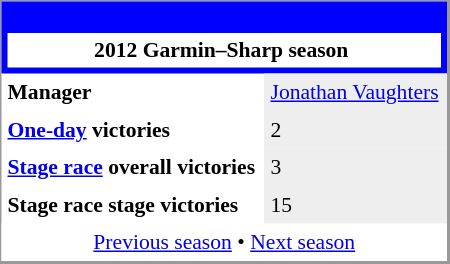<table align="right" cellpadding="4" cellspacing="0" style="margin-left:1em; width:300px; font-size:90%; border:1px solid #999; border-right-width:2px; border-bottom-width:2px; background-color:white;">
<tr>
<th colspan="2" style="background-color:blue;"><br><table style="background:white;text-align:center;width:100%;">
<tr>
<td style="background:white;" align="center" width="100%"><span> 2012 Garmin–Sharp season</span></td>
<td padding=15px></td>
</tr>
</table>
</th>
</tr>
<tr>
<td><strong>Manager</strong></td>
<td style="background:#EEEEEE;"><a href='#'>Jonathan Vaughters</a></td>
</tr>
<tr>
<td><strong><a href='#'>One-day</a> victories</strong></td>
<td style="background:#EEEEEE;">2</td>
</tr>
<tr>
<td><strong><a href='#'>Stage race</a> overall victories</strong></td>
<td style="background:#EEEEEE;">3</td>
</tr>
<tr>
<td><strong>Stage race stage victories</strong></td>
<td style="background:#EEEEEE;">15</td>
</tr>
<tr>
<td colspan="2" style="background:white;" align="center"><a href='#'>Previous season</a> • <a href='#'>Next season</a></td>
</tr>
</table>
